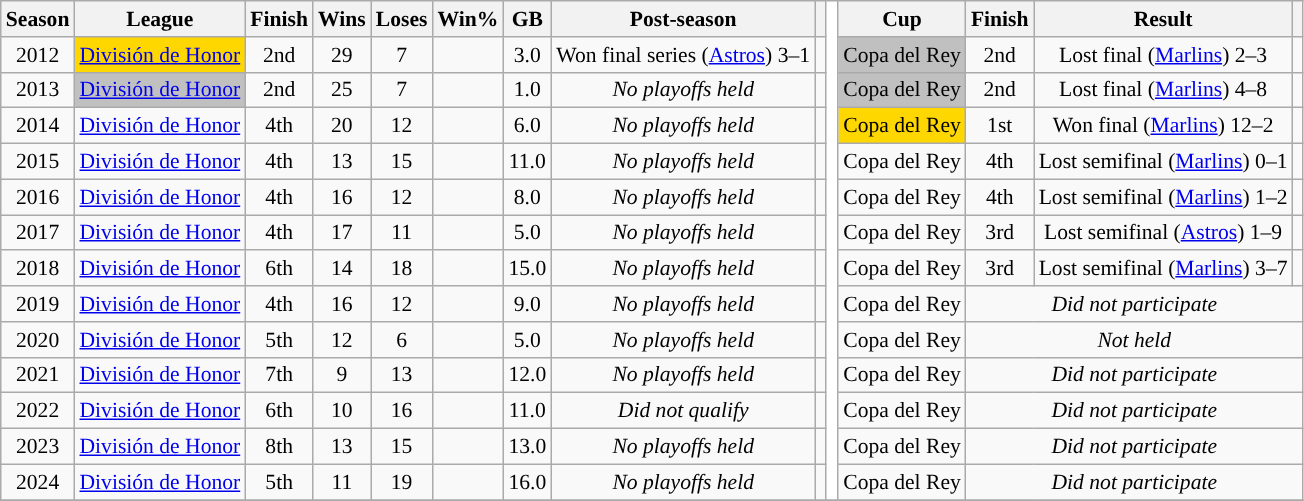<table class="wikitable" style="text-align:center; font-size:90%">
<tr>
<th>Season</th>
<th>League</th>
<th>Finish</th>
<th>Wins</th>
<th>Loses</th>
<th>Win%</th>
<th>GB</th>
<th>Post-season</th>
<th></th>
<th style="background:white; width:1%;" rowspan="14"></th>
<th>Cup</th>
<th>Finish</th>
<th>Result</th>
<th></th>
</tr>
<tr>
<td>2012</td>
<td style="background:gold"><a href='#'>División de Honor</a></td>
<td>2nd</td>
<td>29</td>
<td>7</td>
<td></td>
<td>3.0</td>
<td>Won final series (<a href='#'>Astros</a>) 3–1</td>
<td></td>
<td style="background:silver">Copa del Rey</td>
<td>2nd</td>
<td>Lost final (<a href='#'>Marlins</a>) 2–3</td>
<td></td>
</tr>
<tr>
<td>2013</td>
<td style="background:silver"><a href='#'>División de Honor</a></td>
<td>2nd</td>
<td>25</td>
<td>7</td>
<td></td>
<td>1.0</td>
<td><em>No playoffs held</em></td>
<td></td>
<td style="background:silver">Copa del Rey</td>
<td>2nd</td>
<td>Lost final (<a href='#'>Marlins</a>) 4–8</td>
<td></td>
</tr>
<tr>
<td>2014</td>
<td><a href='#'>División de Honor</a></td>
<td>4th</td>
<td>20</td>
<td>12</td>
<td></td>
<td>6.0</td>
<td><em>No playoffs held</em></td>
<td></td>
<td style="background:gold">Copa del Rey</td>
<td>1st</td>
<td>Won final (<a href='#'>Marlins</a>) 12–2</td>
<td></td>
</tr>
<tr>
<td>2015</td>
<td><a href='#'>División de Honor</a></td>
<td>4th</td>
<td>13</td>
<td>15</td>
<td></td>
<td>11.0</td>
<td><em>No playoffs held</em></td>
<td></td>
<td>Copa del Rey</td>
<td>4th</td>
<td>Lost semifinal (<a href='#'>Marlins</a>) 0–1</td>
<td></td>
</tr>
<tr>
<td>2016</td>
<td><a href='#'>División de Honor</a></td>
<td>4th</td>
<td>16</td>
<td>12</td>
<td></td>
<td>8.0</td>
<td><em>No playoffs held</em></td>
<td></td>
<td>Copa del Rey</td>
<td>4th</td>
<td>Lost semifinal (<a href='#'>Marlins</a>) 1–2</td>
<td></td>
</tr>
<tr>
<td>2017</td>
<td><a href='#'>División de Honor</a></td>
<td>4th</td>
<td>17</td>
<td>11</td>
<td></td>
<td>5.0</td>
<td><em>No playoffs held</em></td>
<td></td>
<td>Copa del Rey</td>
<td>3rd</td>
<td>Lost semifinal (<a href='#'>Astros</a>) 1–9</td>
<td></td>
</tr>
<tr>
<td>2018</td>
<td><a href='#'>División de Honor</a></td>
<td>6th</td>
<td>14</td>
<td>18</td>
<td></td>
<td>15.0</td>
<td><em>No playoffs held</em></td>
<td></td>
<td>Copa del Rey</td>
<td>3rd</td>
<td>Lost semifinal (<a href='#'>Marlins</a>) 3–7</td>
<td></td>
</tr>
<tr>
<td>2019</td>
<td><a href='#'>División de Honor</a></td>
<td>4th</td>
<td>16</td>
<td>12</td>
<td></td>
<td>9.0</td>
<td><em>No playoffs held</em></td>
<td></td>
<td>Copa del Rey</td>
<td colspan=3><em>Did not participate</em></td>
</tr>
<tr>
<td>2020</td>
<td><a href='#'>División de Honor</a></td>
<td>5th</td>
<td>12</td>
<td>6</td>
<td></td>
<td>5.0</td>
<td><em>No playoffs held</em></td>
<td></td>
<td>Copa del Rey</td>
<td colspan=3><em>Not held</em></td>
</tr>
<tr>
<td>2021</td>
<td><a href='#'>División de Honor</a></td>
<td>7th</td>
<td>9</td>
<td>13</td>
<td></td>
<td>12.0</td>
<td><em>No playoffs held</em></td>
<td></td>
<td>Copa del Rey</td>
<td colspan=3><em>Did not participate</em></td>
</tr>
<tr>
<td>2022</td>
<td><a href='#'>División de Honor</a></td>
<td>6th</td>
<td>10</td>
<td>16</td>
<td></td>
<td>11.0</td>
<td><em>Did not qualify</em></td>
<td></td>
<td>Copa del Rey</td>
<td colspan=3><em>Did not participate</em></td>
</tr>
<tr>
<td>2023</td>
<td><a href='#'>División de Honor</a></td>
<td>8th</td>
<td>13</td>
<td>15</td>
<td></td>
<td>13.0</td>
<td><em>No playoffs held</em></td>
<td></td>
<td>Copa del Rey</td>
<td colspan=3><em>Did not participate</em></td>
</tr>
<tr>
<td>2024</td>
<td><a href='#'>División de Honor</a></td>
<td>5th</td>
<td>11</td>
<td>19</td>
<td></td>
<td>16.0</td>
<td><em>No playoffs held</em></td>
<td></td>
<td>Copa del Rey</td>
<td colspan=3><em>Did not participate</em></td>
</tr>
<tr>
</tr>
</table>
